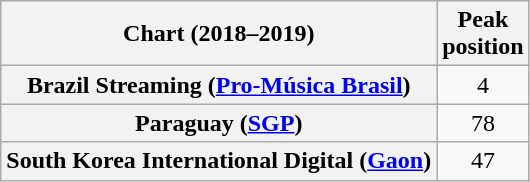<table class="wikitable sortable plainrowheaders" style="text-align:center">
<tr>
<th scope="col">Chart (2018–2019)</th>
<th scope="col">Peak<br> position</th>
</tr>
<tr>
<th scope="row">Brazil Streaming (<a href='#'>Pro-Música Brasil</a>)</th>
<td>4</td>
</tr>
<tr>
<th scope="row">Paraguay (<a href='#'>SGP</a>)</th>
<td>78</td>
</tr>
<tr>
<th scope="row">South Korea International Digital (<a href='#'>Gaon</a>)</th>
<td>47</td>
</tr>
</table>
